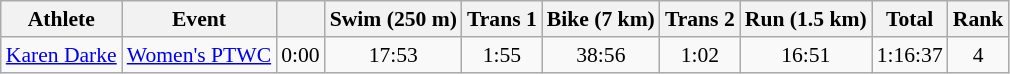<table class="wikitable" style="font-size:90%;">
<tr>
<th>Athlete</th>
<th>Event</th>
<th></th>
<th>Swim (250 m)</th>
<th>Trans 1</th>
<th>Bike (7 km)</th>
<th>Trans 2</th>
<th>Run (1.5 km)</th>
<th>Total</th>
<th>Rank</th>
</tr>
<tr align=center>
<td align=left><a href='#'>Karen Darke</a></td>
<td align=left><a href='#'>Women's PTWC</a></td>
<td>0:00</td>
<td>17:53</td>
<td>1:55</td>
<td>38:56</td>
<td>1:02</td>
<td>16:51</td>
<td>1:16:37</td>
<td>4</td>
</tr>
</table>
